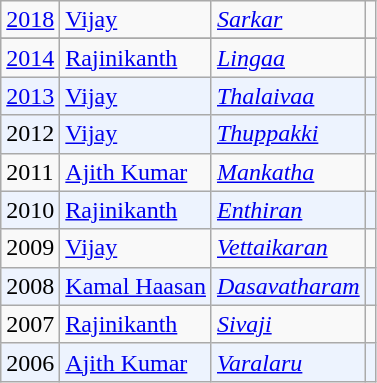<table class="wikitable">
<tr>
<td><a href='#'>2018</a></td>
<td><a href='#'>Vijay</a></td>
<td><em><a href='#'>Sarkar</a></em></td>
<td></td>
</tr>
<tr bgcolor=#edf3fe>
</tr>
<tr>
<td><a href='#'>2014</a></td>
<td><a href='#'>Rajinikanth</a></td>
<td><em><a href='#'>Lingaa</a></em></td>
<td></td>
</tr>
<tr bgcolor=#edf3fe>
<td><a href='#'>2013</a></td>
<td><a href='#'>Vijay</a></td>
<td><em><a href='#'>Thalaivaa</a></em></td>
<td></td>
</tr>
<tr bgcolor=#edf3fe>
<td>2012</td>
<td><a href='#'>Vijay</a></td>
<td><em><a href='#'>Thuppakki</a></em></td>
<td></td>
</tr>
<tr>
<td>2011</td>
<td><a href='#'>Ajith Kumar</a></td>
<td><em><a href='#'>Mankatha</a></em></td>
<td></td>
</tr>
<tr bgcolor=#edf3fe>
<td>2010</td>
<td><a href='#'>Rajinikanth</a></td>
<td><em><a href='#'>Enthiran</a></em></td>
<td></td>
</tr>
<tr>
<td>2009</td>
<td><a href='#'>Vijay</a></td>
<td><em><a href='#'>Vettaikaran</a></em></td>
<td></td>
</tr>
<tr bgcolor=#edf3fe>
<td>2008</td>
<td><a href='#'>Kamal Haasan</a></td>
<td><em><a href='#'>Dasavatharam</a></em></td>
<td></td>
</tr>
<tr>
<td>2007</td>
<td><a href='#'>Rajinikanth</a></td>
<td><em><a href='#'>Sivaji</a></em></td>
<td></td>
</tr>
<tr bgcolor=#edf3fe>
<td>2006</td>
<td><a href='#'>Ajith Kumar</a></td>
<td><em><a href='#'>Varalaru</a></em></td>
<td></td>
</tr>
</table>
